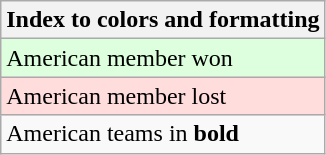<table class="wikitable">
<tr>
<th>Index to colors and formatting</th>
</tr>
<tr style="background:#dfd;">
<td>American member won</td>
</tr>
<tr style="background:#fdd;">
<td>American member lost</td>
</tr>
<tr>
<td>American teams in <strong>bold</strong></td>
</tr>
</table>
